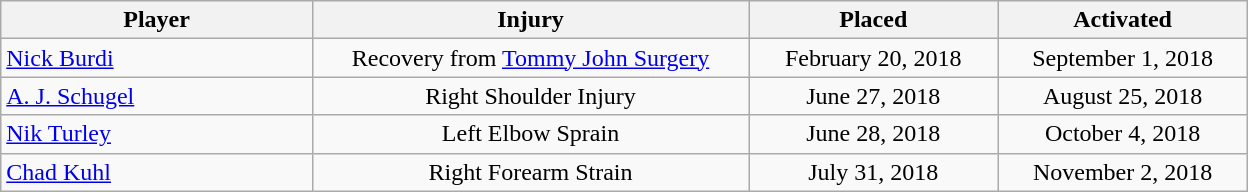<table class="wikitable" style="width:52em; border:0; text-align:center;">
<tr>
<th width=25%>Player</th>
<th width=35% class=unsortable>Injury</th>
<th width=20% class=unsortable>Placed</th>
<th width=20% class=unsortable>Activated</th>
</tr>
<tr>
<td align=left><a href='#'>Nick Burdi</a></td>
<td>Recovery from <a href='#'>Tommy John Surgery</a></td>
<td>February 20, 2018</td>
<td>September 1, 2018</td>
</tr>
<tr>
<td align=left><a href='#'>A. J. Schugel</a></td>
<td>Right Shoulder Injury</td>
<td>June 27, 2018</td>
<td>August 25, 2018</td>
</tr>
<tr>
<td align=left><a href='#'>Nik Turley</a></td>
<td>Left Elbow Sprain</td>
<td>June 28, 2018</td>
<td>October 4, 2018</td>
</tr>
<tr>
<td align=left><a href='#'>Chad Kuhl</a></td>
<td>Right Forearm Strain</td>
<td>July 31, 2018</td>
<td>November 2, 2018</td>
</tr>
</table>
